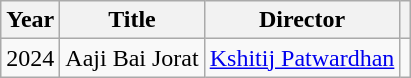<table class="wikitable">
<tr>
<th>Year</th>
<th>Title</th>
<th>Director</th>
<th></th>
</tr>
<tr>
<td>2024</td>
<td>Aaji Bai Jorat</td>
<td><a href='#'>Kshitij Patwardhan</a></td>
<td></td>
</tr>
</table>
